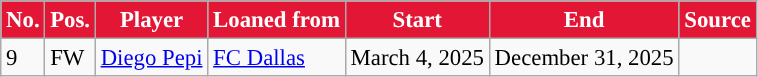<table class="wikitable sortable" style="text-align:center; font-size:95%; text-align:left;">
<tr>
<th style="background:#E31735; color:#FFFFFF;">No.</th>
<th style="background:#E31735; color:#FFFFFF;">Pos.</th>
<th style="background:#E31735; color:#FFFFFF;">Player</th>
<th style="background:#E31735; color:#FFFFFF;">Loaned from</th>
<th style="background:#E31735; color:#FFFFFF;">Start</th>
<th style="background:#E31735; color:#FFFFFF;">End</th>
<th style="background:#E31735; color:#FFFFFF;">Source</th>
</tr>
<tr>
<td>9</td>
<td>FW</td>
<td align="left"> <a href='#'>Diego Pepi</a></td>
<td align="left"> <a href='#'>FC Dallas</a></td>
<td>March 4, 2025</td>
<td>December 31, 2025</td>
<td></td>
</tr>
</table>
